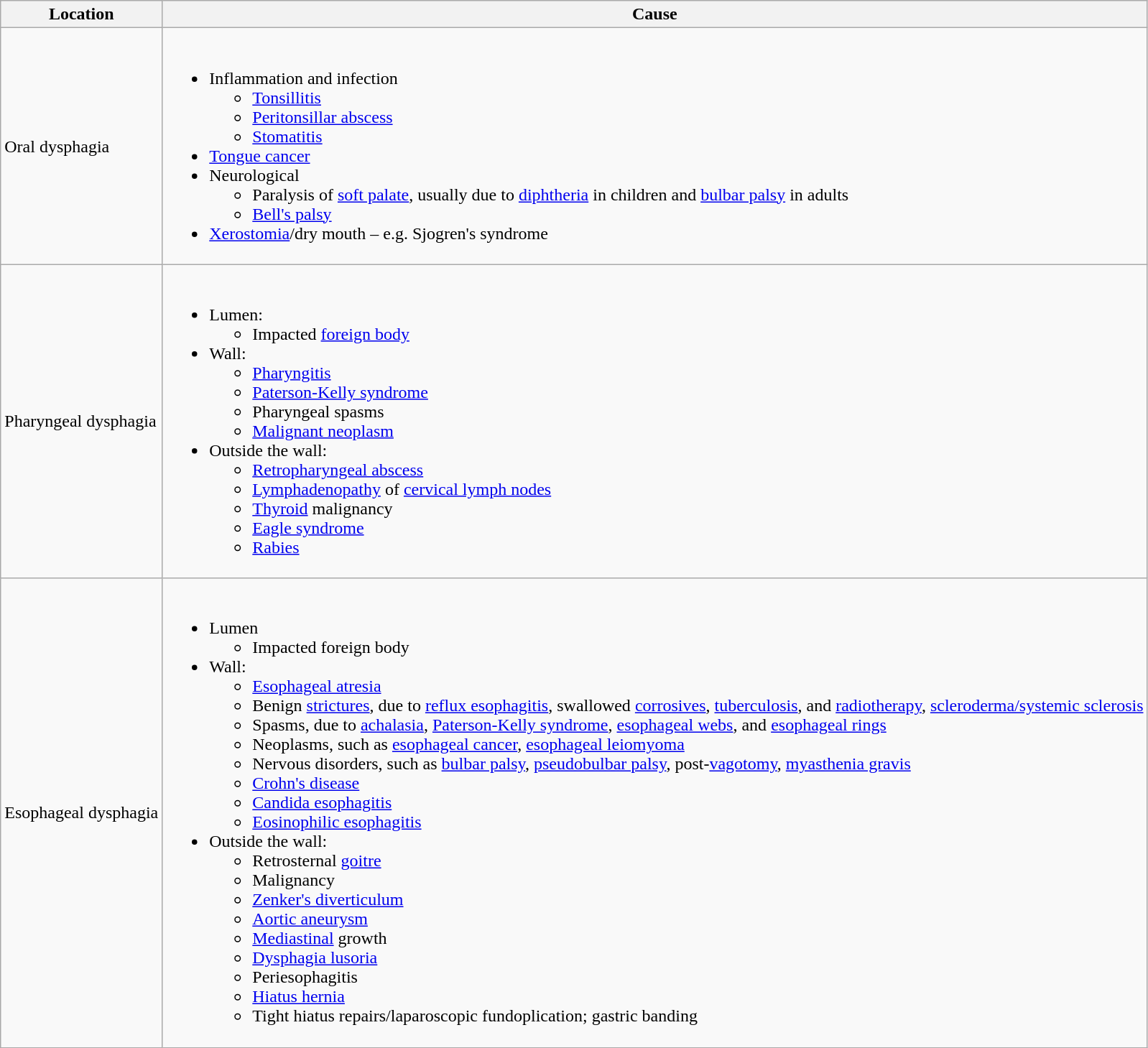<table class="wikitable collapsible collapsed">
<tr>
<th>Location</th>
<th>Cause</th>
</tr>
<tr>
<td>Oral dysphagia</td>
<td><br><ul><li>Inflammation and infection<ul><li><a href='#'>Tonsillitis</a></li><li><a href='#'>Peritonsillar abscess</a></li><li><a href='#'>Stomatitis</a></li></ul></li><li><a href='#'>Tongue cancer</a></li><li>Neurological<ul><li>Paralysis of <a href='#'>soft palate</a>, usually due to <a href='#'>diphtheria</a> in children and <a href='#'>bulbar palsy</a> in adults</li><li><a href='#'>Bell's palsy</a></li></ul></li><li><a href='#'>Xerostomia</a>/dry mouth – e.g. Sjogren's syndrome</li></ul></td>
</tr>
<tr>
<td>Pharyngeal dysphagia</td>
<td><br><ul><li>Lumen:<ul><li>Impacted <a href='#'>foreign body</a></li></ul></li><li>Wall:<ul><li><a href='#'>Pharyngitis</a></li><li><a href='#'>Paterson-Kelly syndrome</a></li><li>Pharyngeal spasms</li><li><a href='#'>Malignant neoplasm</a></li></ul></li><li>Outside the wall:<ul><li><a href='#'>Retropharyngeal abscess</a></li><li><a href='#'>Lymphadenopathy</a> of <a href='#'>cervical lymph nodes</a></li><li><a href='#'>Thyroid</a> malignancy</li><li><a href='#'>Eagle syndrome</a></li><li><a href='#'>Rabies</a></li></ul></li></ul></td>
</tr>
<tr>
<td>Esophageal dysphagia</td>
<td><br><ul><li>Lumen<ul><li>Impacted foreign body</li></ul></li><li>Wall:<ul><li><a href='#'>Esophageal atresia</a></li><li>Benign <a href='#'>strictures</a>, due to <a href='#'>reflux esophagitis</a>, swallowed <a href='#'>corrosives</a>, <a href='#'>tuberculosis</a>, and <a href='#'>radiotherapy</a>, <a href='#'>scleroderma/systemic sclerosis</a></li><li>Spasms, due to <a href='#'>achalasia</a>, <a href='#'>Paterson-Kelly syndrome</a>, <a href='#'>esophageal webs</a>, and <a href='#'>esophageal rings</a></li><li>Neoplasms, such as <a href='#'>esophageal cancer</a>, <a href='#'>esophageal leiomyoma</a></li><li>Nervous disorders, such as <a href='#'>bulbar palsy</a>, <a href='#'>pseudobulbar palsy</a>, post-<a href='#'>vagotomy</a>, <a href='#'>myasthenia gravis</a></li><li><a href='#'>Crohn's disease</a></li><li><a href='#'>Candida esophagitis</a></li><li><a href='#'>Eosinophilic esophagitis</a></li></ul></li><li>Outside the wall:<ul><li>Retrosternal <a href='#'>goitre</a></li><li>Malignancy</li><li><a href='#'>Zenker's diverticulum</a></li><li><a href='#'>Aortic aneurysm</a></li><li><a href='#'>Mediastinal</a> growth</li><li><a href='#'>Dysphagia lusoria</a></li><li>Periesophagitis</li><li><a href='#'>Hiatus hernia</a></li><li>Tight hiatus repairs/laparoscopic fundoplication; gastric banding</li></ul></li></ul></td>
</tr>
</table>
